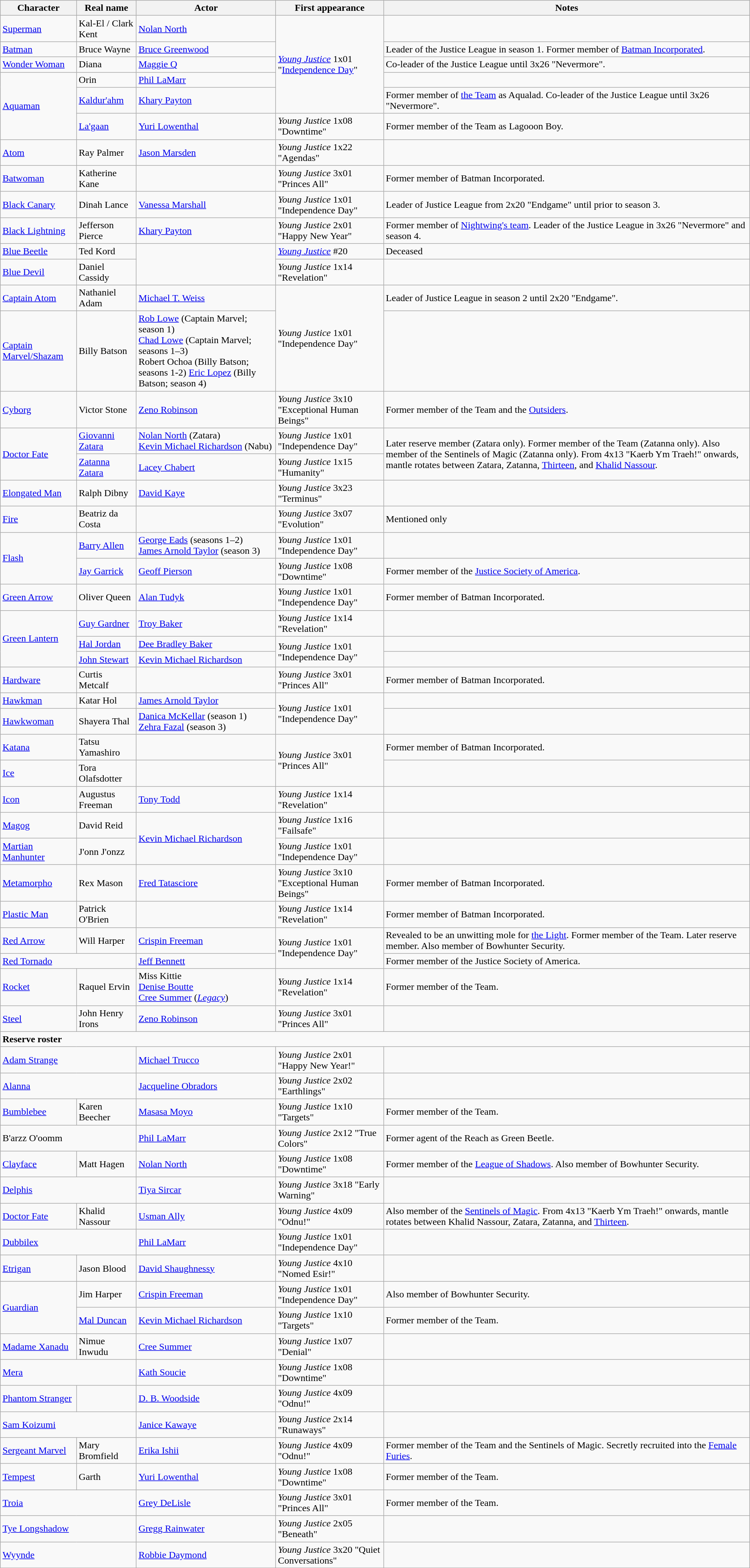<table class="wikitable">
<tr>
<th>Character</th>
<th>Real name</th>
<th>Actor</th>
<th>First appearance</th>
<th>Notes</th>
</tr>
<tr>
<td><a href='#'>Superman</a></td>
<td>Kal-El / Clark Kent</td>
<td><a href='#'>Nolan North</a></td>
<td rowspan="5"><a href='#'><em>Young Justice</em></a> 1x01 "<a href='#'>Independence Day</a>"</td>
<td></td>
</tr>
<tr>
<td><a href='#'>Batman</a></td>
<td>Bruce Wayne</td>
<td><a href='#'>Bruce Greenwood</a></td>
<td>Leader of the Justice League in season 1. Former member of <a href='#'>Batman Incorporated</a>.</td>
</tr>
<tr>
<td><a href='#'>Wonder Woman</a></td>
<td>Diana</td>
<td><a href='#'>Maggie Q</a></td>
<td>Co-leader of the Justice League until 3x26 "Nevermore".</td>
</tr>
<tr>
<td rowspan="3"><a href='#'>Aquaman</a></td>
<td>Orin</td>
<td><a href='#'>Phil LaMarr</a></td>
<td></td>
</tr>
<tr>
<td><a href='#'>Kaldur'ahm</a></td>
<td><a href='#'>Khary Payton</a></td>
<td>Former member of <a href='#'>the Team</a> as Aqualad. Co-leader of the Justice League until 3x26 "Nevermore".</td>
</tr>
<tr>
<td><a href='#'>La'gaan</a></td>
<td><a href='#'>Yuri Lowenthal</a></td>
<td><em>Young Justice</em> 1x08 "Downtime"</td>
<td>Former member of the Team as Lagooon Boy.</td>
</tr>
<tr>
<td><a href='#'>Atom</a></td>
<td>Ray Palmer</td>
<td><a href='#'>Jason Marsden</a></td>
<td><em>Young Justice</em> 1x22 "Agendas"</td>
<td></td>
</tr>
<tr>
<td><a href='#'>Batwoman</a></td>
<td>Katherine Kane</td>
<td></td>
<td><em>Young Justice</em> 3x01 "Princes All"</td>
<td>Former member of Batman Incorporated.</td>
</tr>
<tr>
<td><a href='#'>Black Canary</a></td>
<td>Dinah Lance</td>
<td><a href='#'>Vanessa Marshall</a></td>
<td><em>Young Justice</em> 1x01 "Independence Day"</td>
<td>Leader of Justice League from 2x20 "Endgame" until prior to season 3.</td>
</tr>
<tr>
<td><a href='#'>Black Lightning</a></td>
<td>Jefferson Pierce</td>
<td><a href='#'>Khary Payton</a></td>
<td><em>Young Justice</em> 2x01 "Happy New Year"</td>
<td>Former member of <a href='#'>Nightwing's team</a>. Leader of the Justice League in 3x26 "Nevermore" and season 4.</td>
</tr>
<tr>
<td><a href='#'>Blue Beetle</a></td>
<td>Ted Kord</td>
<td rowspan="2"></td>
<td><em><a href='#'>Young Justice</a></em> #20</td>
<td>Deceased</td>
</tr>
<tr>
<td><a href='#'>Blue Devil</a></td>
<td>Daniel Cassidy</td>
<td><em>Young Justice</em> 1x14 "Revelation"</td>
<td></td>
</tr>
<tr>
<td><a href='#'>Captain Atom</a></td>
<td>Nathaniel Adam</td>
<td><a href='#'>Michael T. Weiss</a></td>
<td rowspan="2"><em>Young Justice</em> 1x01 "Independence Day"</td>
<td>Leader of Justice League in season 2 until 2x20 "Endgame".</td>
</tr>
<tr>
<td><a href='#'>Captain Marvel/Shazam</a></td>
<td>Billy Batson</td>
<td><a href='#'>Rob Lowe</a> (Captain Marvel; season 1)<br><a href='#'>Chad Lowe</a> (Captain Marvel; seasons 1–3)<br>Robert Ochoa (Billy Batson; seasons 1-2)
<a href='#'>Eric Lopez</a> (Billy Batson; season 4)</td>
<td></td>
</tr>
<tr>
<td><a href='#'>Cyborg</a></td>
<td>Victor Stone</td>
<td><a href='#'>Zeno Robinson</a></td>
<td><em>Young Justice</em> 3x10 "Exceptional Human Beings"</td>
<td>Former member of the Team and the <a href='#'>Outsiders</a>.</td>
</tr>
<tr>
<td rowspan="2"><a href='#'>Doctor Fate</a></td>
<td><a href='#'>Giovanni Zatara</a></td>
<td><a href='#'>Nolan North</a> (Zatara)<br><a href='#'>Kevin Michael Richardson</a> (Nabu)</td>
<td><em>Young Justice</em> 1x01 "Independence Day"</td>
<td rowspan="2">Later reserve member (Zatara only). Former member of the Team (Zatanna only). Also member of the Sentinels of Magic (Zatanna only). From 4x13 "Kaerb Ym Traeh!" onwards, mantle rotates between Zatara, Zatanna, <a href='#'>Thirteen</a>, and <a href='#'>Khalid Nassour</a>.</td>
</tr>
<tr>
<td><a href='#'>Zatanna Zatara</a></td>
<td><a href='#'>Lacey Chabert</a></td>
<td><em>Young Justice</em> 1x15 "Humanity"</td>
</tr>
<tr>
<td><a href='#'>Elongated Man</a></td>
<td>Ralph Dibny</td>
<td><a href='#'>David Kaye</a></td>
<td><em>Young Justice</em> 3x23 "Terminus"</td>
<td></td>
</tr>
<tr>
<td><a href='#'>Fire</a></td>
<td>Beatriz da Costa</td>
<td></td>
<td><em>Young Justice</em> 3x07 "Evolution"</td>
<td>Mentioned only</td>
</tr>
<tr>
<td rowspan="2"><a href='#'>Flash</a></td>
<td><a href='#'>Barry Allen</a></td>
<td><a href='#'>George Eads</a> (seasons 1–2)<br><a href='#'>James Arnold Taylor</a> (season 3)</td>
<td><em>Young Justice</em> 1x01 "Independence Day"</td>
<td></td>
</tr>
<tr>
<td><a href='#'>Jay Garrick</a></td>
<td><a href='#'>Geoff Pierson</a></td>
<td><em>Young Justice</em> 1x08 "Downtime"</td>
<td>Former member of the <a href='#'>Justice Society of America</a>.</td>
</tr>
<tr>
<td><a href='#'>Green Arrow</a></td>
<td>Oliver Queen</td>
<td><a href='#'>Alan Tudyk</a></td>
<td><em>Young Justice</em> 1x01 "Independence Day"</td>
<td>Former member of Batman Incorporated.</td>
</tr>
<tr>
<td rowspan="3"><a href='#'>Green Lantern</a></td>
<td><a href='#'>Guy Gardner</a></td>
<td><a href='#'>Troy Baker</a></td>
<td><em>Young Justice</em> 1x14 "Revelation"</td>
<td></td>
</tr>
<tr>
<td><a href='#'>Hal Jordan</a></td>
<td><a href='#'>Dee Bradley Baker</a></td>
<td rowspan="2"><em>Young Justice</em> 1x01 "Independence Day"</td>
<td></td>
</tr>
<tr>
<td><a href='#'>John Stewart</a></td>
<td><a href='#'>Kevin Michael Richardson</a></td>
<td></td>
</tr>
<tr>
<td><a href='#'>Hardware</a></td>
<td>Curtis Metcalf</td>
<td></td>
<td><em>Young Justice</em> 3x01 "Princes All"</td>
<td>Former member of Batman Incorporated.</td>
</tr>
<tr>
<td><a href='#'>Hawkman</a></td>
<td>Katar Hol</td>
<td><a href='#'>James Arnold Taylor</a></td>
<td rowspan="2"><em>Young Justice</em> 1x01 "Independence Day"</td>
<td></td>
</tr>
<tr>
<td><a href='#'>Hawkwoman</a></td>
<td>Shayera Thal</td>
<td><a href='#'>Danica McKellar</a> (season 1)<br><a href='#'>Zehra Fazal</a> (season 3)</td>
<td></td>
</tr>
<tr>
<td><a href='#'>Katana</a></td>
<td>Tatsu Yamashiro</td>
<td></td>
<td rowspan="2"><em>Young Justice</em> 3x01 "Princes All"</td>
<td>Former member of Batman Incorporated.</td>
</tr>
<tr>
<td><a href='#'>Ice</a></td>
<td>Tora Olafsdotter</td>
<td></td>
</tr>
<tr>
<td><a href='#'>Icon</a></td>
<td>Augustus Freeman</td>
<td><a href='#'>Tony Todd</a></td>
<td><em>Young Justice</em> 1x14 "Revelation"</td>
<td></td>
</tr>
<tr>
<td><a href='#'>Magog</a></td>
<td>David Reid</td>
<td rowspan="2"><a href='#'>Kevin Michael Richardson</a></td>
<td><em>Young Justice</em> 1x16 "Failsafe"</td>
<td></td>
</tr>
<tr>
<td><a href='#'>Martian Manhunter</a></td>
<td>J'onn J'onzz</td>
<td><em>Young Justice</em> 1x01 "Independence Day"</td>
<td></td>
</tr>
<tr>
<td><a href='#'>Metamorpho</a></td>
<td>Rex Mason</td>
<td><a href='#'>Fred Tatasciore</a></td>
<td><em>Young Justice</em> 3x10 "Exceptional Human Beings"</td>
<td>Former member of Batman Incorporated.</td>
</tr>
<tr>
<td><a href='#'>Plastic Man</a></td>
<td>Patrick O'Brien</td>
<td></td>
<td><em>Young Justice</em> 1x14 "Revelation"</td>
<td>Former member of Batman Incorporated.</td>
</tr>
<tr>
<td><a href='#'>Red Arrow</a></td>
<td>Will Harper</td>
<td><a href='#'>Crispin Freeman</a></td>
<td rowspan="2"><em>Young Justice</em> 1x01 "Independence Day"</td>
<td>Revealed to be an unwitting mole for <a href='#'>the Light</a>. Former member of the Team. Later reserve member. Also member of Bowhunter Security.</td>
</tr>
<tr>
<td colspan="2"><a href='#'>Red Tornado</a></td>
<td><a href='#'>Jeff Bennett</a></td>
<td>Former member of the Justice Society of America.</td>
</tr>
<tr>
<td><a href='#'>Rocket</a></td>
<td>Raquel Ervin</td>
<td>Miss Kittie<br><a href='#'>Denise Boutte</a><br><a href='#'>Cree Summer</a> (<em><a href='#'>Legacy</a></em>)</td>
<td><em>Young Justice</em> 1x14 "Revelation"</td>
<td>Former member of the Team.</td>
</tr>
<tr>
<td><a href='#'>Steel</a></td>
<td>John Henry Irons</td>
<td><a href='#'>Zeno Robinson</a></td>
<td><em>Young Justice</em> 3x01 "Princes All"</td>
<td></td>
</tr>
<tr>
<td colspan="5"><strong>Reserve roster</strong></td>
</tr>
<tr>
<td colspan="2"><a href='#'>Adam Strange</a></td>
<td><a href='#'>Michael Trucco</a></td>
<td><em>Young Justice</em> 2x01 "Happy New Year!"</td>
<td></td>
</tr>
<tr>
<td colspan="2"><a href='#'>Alanna</a></td>
<td><a href='#'>Jacqueline Obradors</a></td>
<td><em>Young Justice</em> 2x02 "Earthlings"</td>
<td></td>
</tr>
<tr>
<td><a href='#'>Bumblebee</a></td>
<td>Karen Beecher</td>
<td><a href='#'>Masasa Moyo</a></td>
<td><em>Young Justice</em> 1x10 "Targets"</td>
<td>Former member of the Team.</td>
</tr>
<tr>
<td colspan="2">B'arzz O'oomm</td>
<td><a href='#'>Phil LaMarr</a></td>
<td><em>Young Justice</em> 2x12 "True Colors"</td>
<td>Former agent of the Reach as Green Beetle.</td>
</tr>
<tr>
<td><a href='#'>Clayface</a></td>
<td>Matt Hagen</td>
<td><a href='#'>Nolan North</a></td>
<td><em>Young Justice</em> 1x08 "Downtime"</td>
<td>Former member of the <a href='#'>League of Shadows</a>. Also member of Bowhunter Security.</td>
</tr>
<tr>
<td colspan="2"><a href='#'>Delphis</a></td>
<td><a href='#'>Tiya Sircar</a></td>
<td><em>Young Justice</em> 3x18 "Early Warning"</td>
<td></td>
</tr>
<tr>
<td><a href='#'>Doctor Fate</a></td>
<td>Khalid Nassour</td>
<td><a href='#'>Usman Ally</a></td>
<td><em>Young Justice</em> 4x09 "Odnu!"</td>
<td>Also member of the <a href='#'>Sentinels of Magic</a>. From 4x13 "Kaerb Ym Traeh!" onwards, mantle rotates between Khalid Nassour, Zatara, Zatanna, and <a href='#'>Thirteen</a>.</td>
</tr>
<tr>
<td colspan="2"><a href='#'>Dubbilex</a></td>
<td><a href='#'>Phil LaMarr</a></td>
<td><em>Young Justice</em> 1x01 "Independence Day"</td>
<td></td>
</tr>
<tr>
<td><a href='#'>Etrigan</a></td>
<td>Jason Blood</td>
<td><a href='#'>David Shaughnessy</a></td>
<td><em>Young Justice</em> 4x10 "Nomed Esir!"</td>
<td></td>
</tr>
<tr>
<td rowspan="2"><a href='#'>Guardian</a></td>
<td>Jim Harper</td>
<td><a href='#'>Crispin Freeman</a></td>
<td><em>Young Justice</em> 1x01 "Independence Day"</td>
<td>Also member of Bowhunter Security.</td>
</tr>
<tr>
<td><a href='#'>Mal Duncan</a></td>
<td><a href='#'>Kevin Michael Richardson</a></td>
<td><em>Young Justice</em> 1x10 "Targets"</td>
<td>Former member of the Team.</td>
</tr>
<tr>
<td><a href='#'>Madame Xanadu</a></td>
<td>Nimue Inwudu</td>
<td><a href='#'>Cree Summer</a></td>
<td><em>Young Justice</em> 1x07 "Denial"</td>
<td></td>
</tr>
<tr>
<td colspan="2"><a href='#'>Mera</a></td>
<td><a href='#'>Kath Soucie</a></td>
<td><em>Young Justice</em> 1x08 "Downtime"</td>
<td></td>
</tr>
<tr>
<td><a href='#'>Phantom Stranger</a></td>
<td></td>
<td><a href='#'>D. B. Woodside</a></td>
<td><em>Young Justice</em> 4x09 "Odnu!"</td>
<td></td>
</tr>
<tr>
<td colspan="2"><a href='#'>Sam Koizumi</a></td>
<td><a href='#'>Janice Kawaye</a></td>
<td><em>Young Justice</em> 2x14 "Runaways"</td>
<td></td>
</tr>
<tr>
<td><a href='#'>Sergeant Marvel</a></td>
<td>Mary Bromfield</td>
<td><a href='#'>Erika Ishii</a></td>
<td><em>Young Justice</em> 4x09 "Odnu!"</td>
<td>Former member of the Team and the Sentinels of Magic. Secretly recruited into the <a href='#'>Female Furies</a>.</td>
</tr>
<tr>
<td><a href='#'>Tempest</a></td>
<td>Garth</td>
<td><a href='#'>Yuri Lowenthal</a></td>
<td><em>Young Justice</em> 1x08 "Downtime"</td>
<td>Former member of the Team.</td>
</tr>
<tr>
<td colspan="2"><a href='#'>Troia</a></td>
<td><a href='#'>Grey DeLisle</a></td>
<td><em>Young Justice</em> 3x01 "Princes All"</td>
<td>Former member of the Team.</td>
</tr>
<tr>
<td colspan="2"><a href='#'>Tye Longshadow</a></td>
<td><a href='#'>Gregg Rainwater</a></td>
<td><em>Young Justice</em> 2x05 "Beneath"</td>
<td></td>
</tr>
<tr>
<td colspan="2"><a href='#'>Wyynde</a></td>
<td><a href='#'>Robbie Daymond</a></td>
<td><em>Young Justice</em> 3x20 "Quiet Conversations"</td>
<td></td>
</tr>
<tr>
</tr>
</table>
